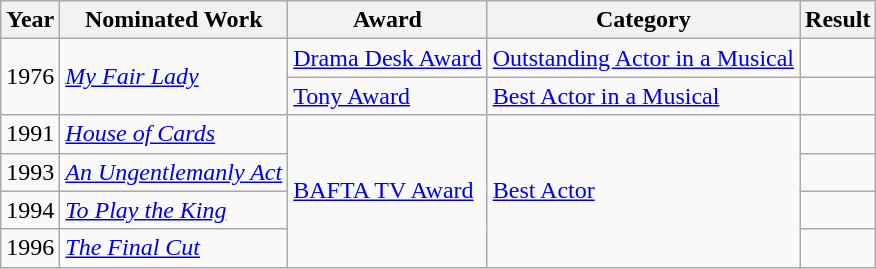<table class="wikitable">
<tr>
<th>Year</th>
<th>Nominated Work</th>
<th>Award</th>
<th>Category</th>
<th>Result</th>
</tr>
<tr>
<td rowspan=2>1976</td>
<td rowspan=2><em><a href='#'>My Fair Lady</a></em></td>
<td><a href='#'>Drama Desk Award</a></td>
<td><a href='#'>Outstanding Actor in a Musical</a></td>
<td></td>
</tr>
<tr>
<td><a href='#'>Tony Award</a></td>
<td><a href='#'>Best Actor in a Musical</a></td>
<td></td>
</tr>
<tr>
<td>1991</td>
<td><em><a href='#'>House of Cards</a></em></td>
<td rowspan=4><a href='#'>BAFTA TV Award</a></td>
<td rowspan=4><a href='#'>Best Actor</a></td>
<td></td>
</tr>
<tr>
<td>1993</td>
<td><em><a href='#'>An Ungentlemanly Act</a></em></td>
<td></td>
</tr>
<tr>
<td>1994</td>
<td><em><a href='#'>To Play the King</a></em></td>
<td></td>
</tr>
<tr>
<td>1996</td>
<td><em><a href='#'>The Final Cut</a></em></td>
<td></td>
</tr>
</table>
